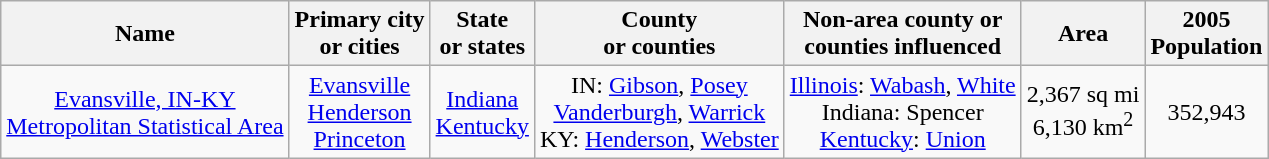<table class="wikitable" border="1" style="text-align:center;">
<tr>
<th>Name</th>
<th>Primary city <br> or cities</th>
<th>State <br> or states</th>
<th>County <br> or counties</th>
<th>Non-area county or <br> counties influenced</th>
<th>Area</th>
<th>2005 <br> Population</th>
</tr>
<tr>
<td><span><a href='#'>Evansville, IN-KY <br> Metropolitan Statistical Area</a></span></td>
<td><a href='#'>Evansville</a> <br> <a href='#'>Henderson</a> <br> <a href='#'>Princeton</a></td>
<td><a href='#'>Indiana</a> <br> <a href='#'>Kentucky</a></td>
<td>IN: <a href='#'>Gibson</a>, <a href='#'>Posey</a> <br> <a href='#'>Vanderburgh</a>, <a href='#'>Warrick</a> <br> KY: <a href='#'>Henderson</a>, <a href='#'>Webster</a></td>
<td><a href='#'>Illinois</a>: <a href='#'>Wabash</a>, <a href='#'>White</a> <br> Indiana: Spencer <br> <a href='#'>Kentucky</a>: <a href='#'>Union</a></td>
<td>2,367 sq mi <br> 6,130 km<sup>2</sup></td>
<td>352,943</td>
</tr>
</table>
